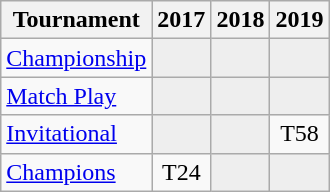<table class="wikitable" style="text-align:center;">
<tr>
<th>Tournament</th>
<th>2017</th>
<th>2018</th>
<th>2019</th>
</tr>
<tr>
<td align="left"><a href='#'>Championship</a></td>
<td style="background:#eeeeee;"></td>
<td style="background:#eeeeee;"></td>
<td style="background:#eeeeee;"></td>
</tr>
<tr>
<td align="left"><a href='#'>Match Play</a></td>
<td style="background:#eeeeee;"></td>
<td style="background:#eeeeee;"></td>
<td style="background:#eeeeee;"></td>
</tr>
<tr>
<td align="left"><a href='#'>Invitational</a></td>
<td style="background:#eeeeee;"></td>
<td style="background:#eeeeee;"></td>
<td>T58</td>
</tr>
<tr>
<td align="left"><a href='#'>Champions</a></td>
<td>T24</td>
<td style="background:#eeeeee;"></td>
<td style="background:#eeeeee;"></td>
</tr>
</table>
